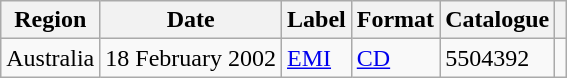<table class="wikitable">
<tr>
<th>Region</th>
<th>Date</th>
<th>Label</th>
<th>Format</th>
<th>Catalogue</th>
<th></th>
</tr>
<tr>
<td>Australia</td>
<td>18 February 2002</td>
<td><a href='#'>EMI</a></td>
<td><a href='#'>CD</a></td>
<td>5504392</td>
<td></td>
</tr>
</table>
